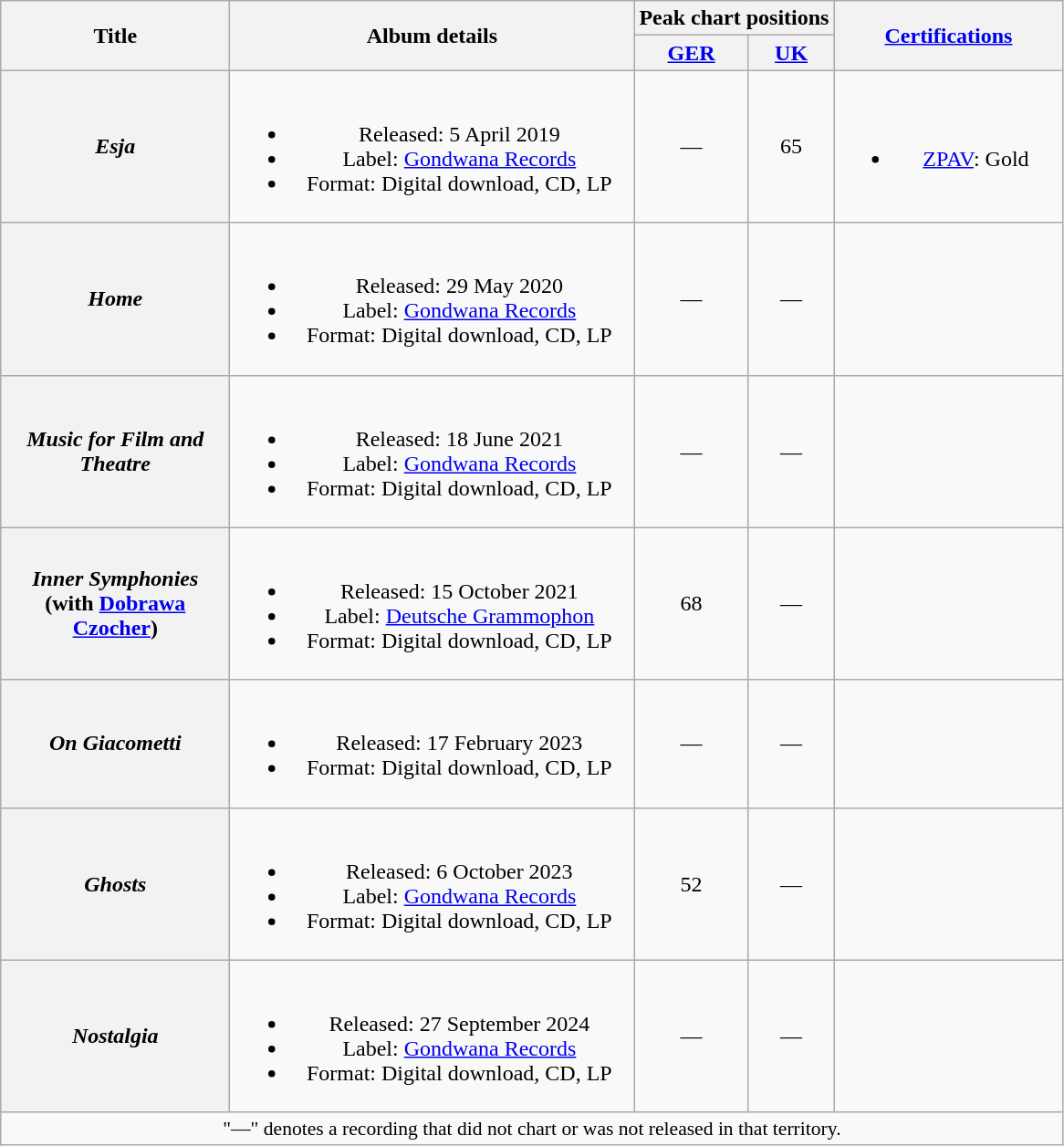<table class="wikitable plainrowheaders" style="text-align:center;">
<tr>
<th scope="col" rowspan="2" style="width:10em;">Title</th>
<th scope="col" rowspan="2" style="width:18em;">Album details</th>
<th colspan="2">Peak chart positions</th>
<th scope="col" rowspan="2" style="width:10em;"><a href='#'>Certifications</a></th>
</tr>
<tr>
<th><a href='#'>GER</a><br></th>
<th><a href='#'>UK</a><br></th>
</tr>
<tr>
<th scope="row"><em>Esja</em></th>
<td><br><ul><li>Released: 5 April 2019</li><li>Label: <a href='#'>Gondwana Records</a></li><li>Format: Digital download, CD, LP</li></ul></td>
<td>—</td>
<td>65</td>
<td><br><ul><li><a href='#'>ZPAV</a>: Gold</li></ul></td>
</tr>
<tr>
<th scope="row"><em>Home</em></th>
<td><br><ul><li>Released: 29 May 2020</li><li>Label: <a href='#'>Gondwana Records</a></li><li>Format: Digital download, CD, LP</li></ul></td>
<td>—</td>
<td>—</td>
<td></td>
</tr>
<tr>
<th scope="row"><em>Music for Film and Theatre</em></th>
<td><br><ul><li>Released: 18 June 2021</li><li>Label: <a href='#'>Gondwana Records</a></li><li>Format: Digital download, CD, LP</li></ul></td>
<td>—</td>
<td>—</td>
<td></td>
</tr>
<tr>
<th scope="row"><em>Inner Symphonies</em> (with <a href='#'>Dobrawa Czocher</a>)</th>
<td><br><ul><li>Released: 15 October 2021</li><li>Label: <a href='#'>Deutsche Grammophon</a></li><li>Format: Digital download, CD, LP</li></ul></td>
<td>68</td>
<td>—</td>
<td></td>
</tr>
<tr>
<th scope="row"><em>On Giacometti</em></th>
<td><br><ul><li>Released: 17 February 2023</li><li>Format: Digital download, CD, LP</li></ul></td>
<td>—</td>
<td>—</td>
<td></td>
</tr>
<tr>
<th scope="row"><em>Ghosts</em></th>
<td><br><ul><li>Released: 6 October 2023</li><li>Label: <a href='#'>Gondwana Records</a></li><li>Format: Digital download, CD, LP</li></ul></td>
<td>52</td>
<td>—</td>
<td></td>
</tr>
<tr>
<th scope="row"><em>Nostalgia</em></th>
<td><br><ul><li>Released: 27 September 2024</li><li>Label: <a href='#'>Gondwana Records</a></li><li>Format: Digital download, CD, LP</li></ul></td>
<td>—</td>
<td>—</td>
<td></td>
</tr>
<tr>
<td colspan="5" style="font-size:90%">"—" denotes a recording that did not chart or was not released in that territory.</td>
</tr>
</table>
